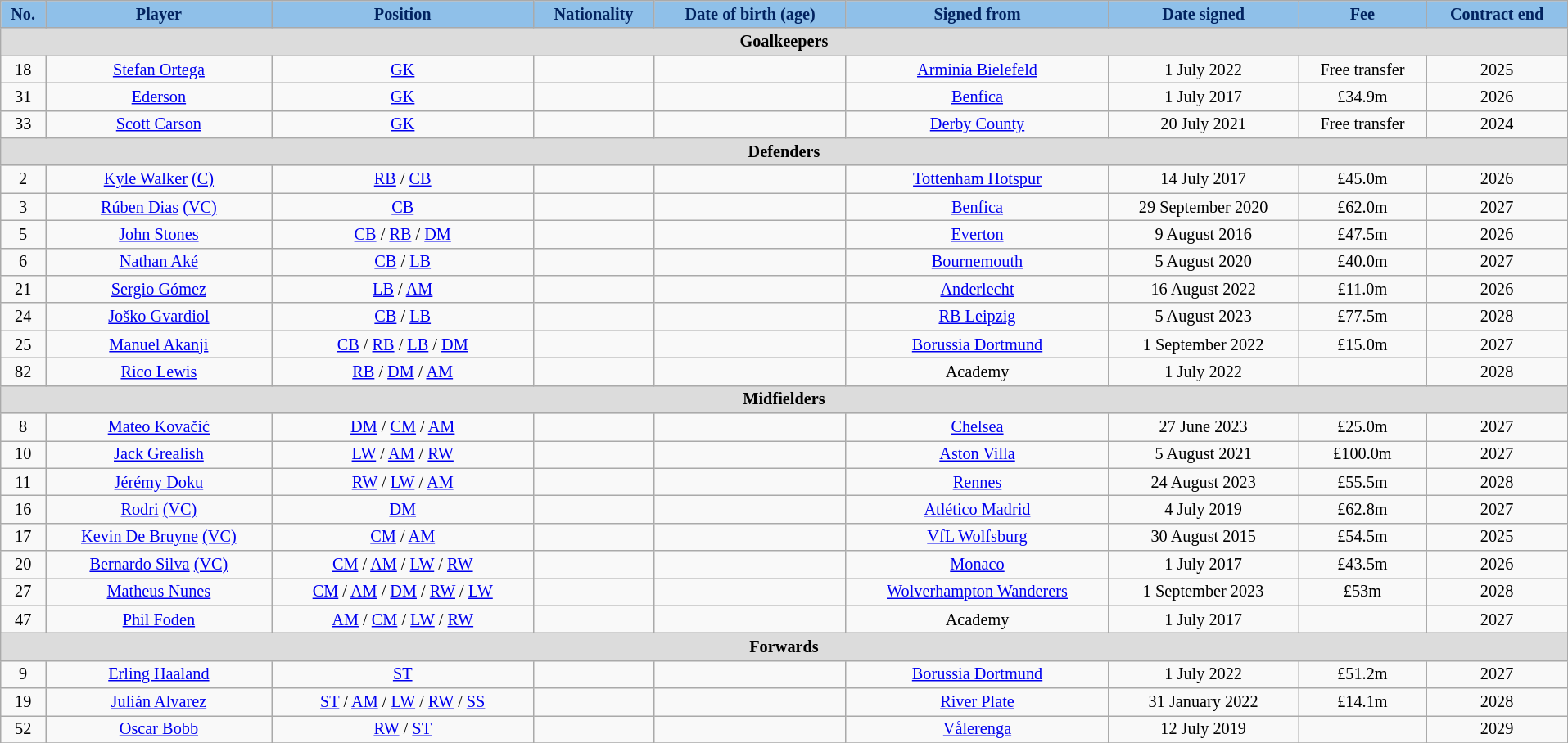<table class="wikitable" style="text-align:center; font-size:84.5%; width:101%;">
<tr>
<th style="background:#8FC0E9;color:#022360; text-align:center;">No.</th>
<th style="background:#8FC0E9;color:#022360; text-align:center;">Player</th>
<th style="background:#8FC0E9;color:#022360; text-align:center;">Position</th>
<th style="background:#8FC0E9;color:#022360; text-align:center;">Nationality</th>
<th style="background:#8FC0E9;color:#022360; text-align:center;">Date of birth (age)</th>
<th style="background:#8FC0E9;color:#022360; text-align:center;">Signed from</th>
<th style="background:#8FC0E9;color:#022360; text-align:center;">Date signed</th>
<th style="background:#8FC0E9;color:#022360; text-align:center;">Fee</th>
<th style="background:#8FC0E9;color:#022360; text-align:center;">Contract end</th>
</tr>
<tr>
<th colspan="11" style="background:#dcdcdc; tepxt-align:center;">Goalkeepers</th>
</tr>
<tr>
<td>18</td>
<td><a href='#'>Stefan Ortega</a></td>
<td><a href='#'>GK</a></td>
<td></td>
<td></td>
<td> <a href='#'>Arminia Bielefeld</a></td>
<td>1 July 2022</td>
<td>Free transfer</td>
<td>2025</td>
</tr>
<tr>
<td>31</td>
<td><a href='#'>Ederson</a></td>
<td><a href='#'>GK</a></td>
<td></td>
<td></td>
<td> <a href='#'>Benfica</a></td>
<td>1 July 2017</td>
<td>£34.9m</td>
<td>2026</td>
</tr>
<tr>
<td>33</td>
<td><a href='#'>Scott Carson</a></td>
<td><a href='#'>GK</a></td>
<td></td>
<td></td>
<td><a href='#'>Derby County</a></td>
<td>20 July 2021</td>
<td>Free transfer</td>
<td>2024</td>
</tr>
<tr>
<th colspan="11" style="background:#dcdcdc; tepxt-align:center;">Defenders</th>
</tr>
<tr>
<td>2</td>
<td><a href='#'>Kyle Walker</a> <a href='#'>(C)</a></td>
<td><a href='#'>RB</a> / <a href='#'>CB</a></td>
<td></td>
<td></td>
<td><a href='#'>Tottenham Hotspur</a></td>
<td>14 July 2017</td>
<td>£45.0m</td>
<td>2026</td>
</tr>
<tr>
<td>3</td>
<td><a href='#'>Rúben Dias</a> <a href='#'>(VC)</a></td>
<td><a href='#'>CB</a></td>
<td></td>
<td></td>
<td> <a href='#'>Benfica</a></td>
<td>29 September 2020</td>
<td>£62.0m</td>
<td>2027</td>
</tr>
<tr>
<td>5</td>
<td><a href='#'>John Stones</a></td>
<td><a href='#'>CB</a> / <a href='#'>RB</a> / <a href='#'>DM</a></td>
<td></td>
<td></td>
<td><a href='#'>Everton</a></td>
<td>9 August 2016</td>
<td>£47.5m</td>
<td>2026</td>
</tr>
<tr>
<td>6</td>
<td><a href='#'>Nathan Aké</a></td>
<td><a href='#'>CB</a> / <a href='#'>LB</a></td>
<td></td>
<td></td>
<td><a href='#'>Bournemouth</a></td>
<td>5 August 2020</td>
<td>£40.0m</td>
<td>2027</td>
</tr>
<tr>
<td>21</td>
<td><a href='#'>Sergio Gómez</a></td>
<td><a href='#'>LB</a> / <a href='#'>AM</a></td>
<td></td>
<td></td>
<td> <a href='#'>Anderlecht</a></td>
<td>16 August 2022</td>
<td>£11.0m</td>
<td>2026</td>
</tr>
<tr>
<td>24</td>
<td><a href='#'>Joško Gvardiol</a></td>
<td><a href='#'>CB</a>  / <a href='#'>LB</a></td>
<td></td>
<td></td>
<td> <a href='#'>RB Leipzig</a></td>
<td>5 August 2023</td>
<td>£77.5m</td>
<td>2028</td>
</tr>
<tr>
<td>25</td>
<td><a href='#'>Manuel Akanji</a></td>
<td><a href='#'>CB</a> / <a href='#'>RB</a> / <a href='#'>LB</a> / <a href='#'>DM</a></td>
<td></td>
<td></td>
<td> <a href='#'>Borussia Dortmund</a></td>
<td>1 September 2022</td>
<td>£15.0m</td>
<td>2027</td>
</tr>
<tr>
<td>82</td>
<td><a href='#'>Rico Lewis</a></td>
<td><a href='#'>RB</a> / <a href='#'>DM</a> / <a href='#'>AM</a></td>
<td></td>
<td></td>
<td>Academy</td>
<td>1 July 2022</td>
<td></td>
<td>2028</td>
</tr>
<tr>
<th colspan="11" style="background:#dcdcdc; tepxt-align:center;">Midfielders</th>
</tr>
<tr>
<td>8</td>
<td><a href='#'>Mateo Kovačić</a></td>
<td><a href='#'>DM</a> / <a href='#'>CM</a> / <a href='#'>AM</a></td>
<td></td>
<td></td>
<td><a href='#'>Chelsea</a></td>
<td>27 June 2023</td>
<td>£25.0m</td>
<td>2027</td>
</tr>
<tr>
<td>10</td>
<td><a href='#'>Jack Grealish</a></td>
<td><a href='#'>LW</a> / <a href='#'>AM</a> / <a href='#'>RW</a></td>
<td></td>
<td></td>
<td><a href='#'>Aston Villa</a></td>
<td>5 August 2021</td>
<td>£100.0m</td>
<td>2027</td>
</tr>
<tr>
<td>11</td>
<td><a href='#'>Jérémy Doku</a></td>
<td><a href='#'>RW</a> / <a href='#'>LW</a> / <a href='#'>AM</a></td>
<td></td>
<td></td>
<td> <a href='#'>Rennes</a></td>
<td>24 August 2023</td>
<td>£55.5m</td>
<td>2028</td>
</tr>
<tr>
<td>16</td>
<td><a href='#'>Rodri</a> <a href='#'>(VC)</a></td>
<td><a href='#'>DM</a></td>
<td></td>
<td></td>
<td> <a href='#'>Atlético Madrid</a></td>
<td>4 July 2019</td>
<td>£62.8m</td>
<td>2027</td>
</tr>
<tr>
<td>17</td>
<td><a href='#'>Kevin De Bruyne</a> <a href='#'>(VC)</a></td>
<td><a href='#'>CM</a> / <a href='#'>AM</a></td>
<td></td>
<td></td>
<td> <a href='#'>VfL Wolfsburg</a></td>
<td>30 August 2015</td>
<td>£54.5m</td>
<td>2025</td>
</tr>
<tr>
<td>20</td>
<td><a href='#'>Bernardo Silva</a> <a href='#'>(VC)</a></td>
<td><a href='#'>CM</a> / <a href='#'>AM</a> / <a href='#'>LW</a> / <a href='#'>RW</a></td>
<td></td>
<td></td>
<td> <a href='#'>Monaco</a></td>
<td>1 July 2017</td>
<td>£43.5m</td>
<td>2026</td>
</tr>
<tr>
<td>27</td>
<td><a href='#'>Matheus Nunes</a></td>
<td><a href='#'>CM</a> / <a href='#'>AM</a> / <a href='#'>DM</a> / <a href='#'>RW</a> / <a href='#'>LW</a></td>
<td></td>
<td></td>
<td><a href='#'>Wolverhampton Wanderers</a></td>
<td>1 September 2023</td>
<td>£53m</td>
<td>2028</td>
</tr>
<tr>
<td>47</td>
<td><a href='#'>Phil Foden</a></td>
<td><a href='#'>AM</a> / <a href='#'>CM</a> / <a href='#'>LW</a> / <a href='#'>RW</a></td>
<td></td>
<td></td>
<td>Academy</td>
<td>1 July 2017</td>
<td></td>
<td>2027</td>
</tr>
<tr>
<th colspan="11" style="background:#dcdcdc; tepxt-align:center;">Forwards</th>
</tr>
<tr>
<td>9</td>
<td><a href='#'>Erling Haaland</a></td>
<td><a href='#'>ST</a></td>
<td></td>
<td></td>
<td> <a href='#'>Borussia Dortmund</a></td>
<td>1 July 2022</td>
<td>£51.2m</td>
<td>2027</td>
</tr>
<tr>
<td>19</td>
<td><a href='#'>Julián Alvarez</a></td>
<td><a href='#'>ST</a> / <a href='#'>AM</a> / <a href='#'>LW</a> / <a href='#'>RW</a> / <a href='#'>SS</a></td>
<td></td>
<td></td>
<td> <a href='#'>River Plate</a></td>
<td>31 January 2022</td>
<td>£14.1m</td>
<td>2028</td>
</tr>
<tr>
<td>52</td>
<td><a href='#'>Oscar Bobb</a></td>
<td><a href='#'>RW</a> / <a href='#'>ST</a></td>
<td></td>
<td></td>
<td> <a href='#'>Vålerenga</a></td>
<td>12 July 2019</td>
<td></td>
<td>2029</td>
</tr>
<tr>
</tr>
</table>
